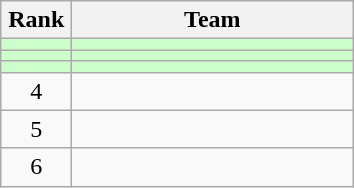<table class="wikitable" style="text-align: center;">
<tr>
<th width=40>Rank</th>
<th width=180>Team</th>
</tr>
<tr bgcolor=#ccffcc align=center>
<td></td>
<td style="text-align:left;"></td>
</tr>
<tr bgcolor=#ccffcc align=center>
<td></td>
<td style="text-align:left;"></td>
</tr>
<tr bgcolor=#ccffcc align=center>
<td></td>
<td style="text-align:left;"></td>
</tr>
<tr align=center>
<td>4</td>
<td style="text-align:left;"></td>
</tr>
<tr align=center>
<td>5</td>
<td style="text-align:left;"></td>
</tr>
<tr align=center>
<td>6</td>
<td style="text-align:left;"></td>
</tr>
</table>
